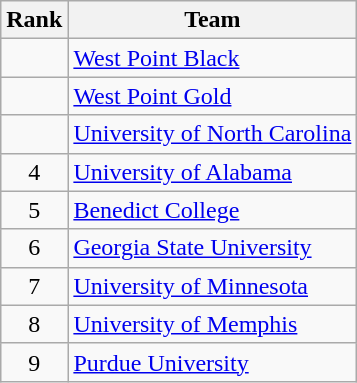<table class="wikitable">
<tr>
<th>Rank</th>
<th>Team</th>
</tr>
<tr>
<td align=center></td>
<td align="left"><a href='#'>West Point Black</a></td>
</tr>
<tr>
<td align=center></td>
<td align="left"><a href='#'>West Point Gold</a></td>
</tr>
<tr>
<td align=center></td>
<td align="left"><a href='#'>University of North Carolina</a></td>
</tr>
<tr>
<td align=center>4</td>
<td align="left"><a href='#'>University of Alabama</a></td>
</tr>
<tr>
<td align=center>5</td>
<td align="left"><a href='#'>Benedict College</a></td>
</tr>
<tr>
<td align=center>6</td>
<td align="left"><a href='#'>Georgia State University</a></td>
</tr>
<tr>
<td align=center>7</td>
<td align="left"><a href='#'>University of Minnesota</a></td>
</tr>
<tr>
<td align=center>8</td>
<td align="left"><a href='#'>University of Memphis</a></td>
</tr>
<tr>
<td align=center>9</td>
<td align="left"><a href='#'>Purdue University</a></td>
</tr>
</table>
